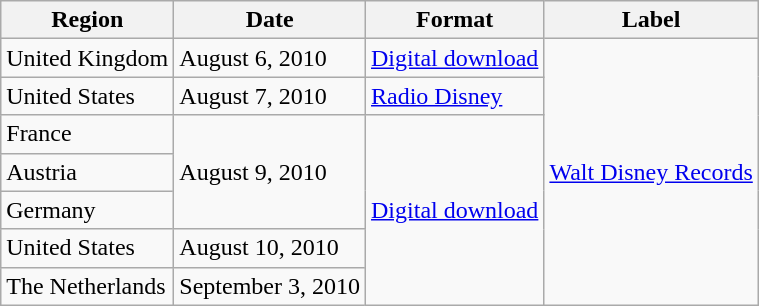<table class=wikitable>
<tr>
<th>Region</th>
<th>Date</th>
<th>Format</th>
<th>Label</th>
</tr>
<tr>
<td>United Kingdom</td>
<td>August 6, 2010</td>
<td rowspan="1"><a href='#'>Digital download</a></td>
<td rowspan="7"><a href='#'>Walt Disney Records</a></td>
</tr>
<tr>
<td>United States</td>
<td>August 7, 2010</td>
<td rowspan="1"><a href='#'>Radio Disney</a></td>
</tr>
<tr>
<td>France</td>
<td rowspan="3">August 9, 2010</td>
<td rowspan="5"><a href='#'>Digital download</a></td>
</tr>
<tr>
<td>Austria</td>
</tr>
<tr>
<td>Germany</td>
</tr>
<tr>
<td>United States</td>
<td>August 10, 2010</td>
</tr>
<tr>
<td>The Netherlands</td>
<td>September 3, 2010</td>
</tr>
</table>
